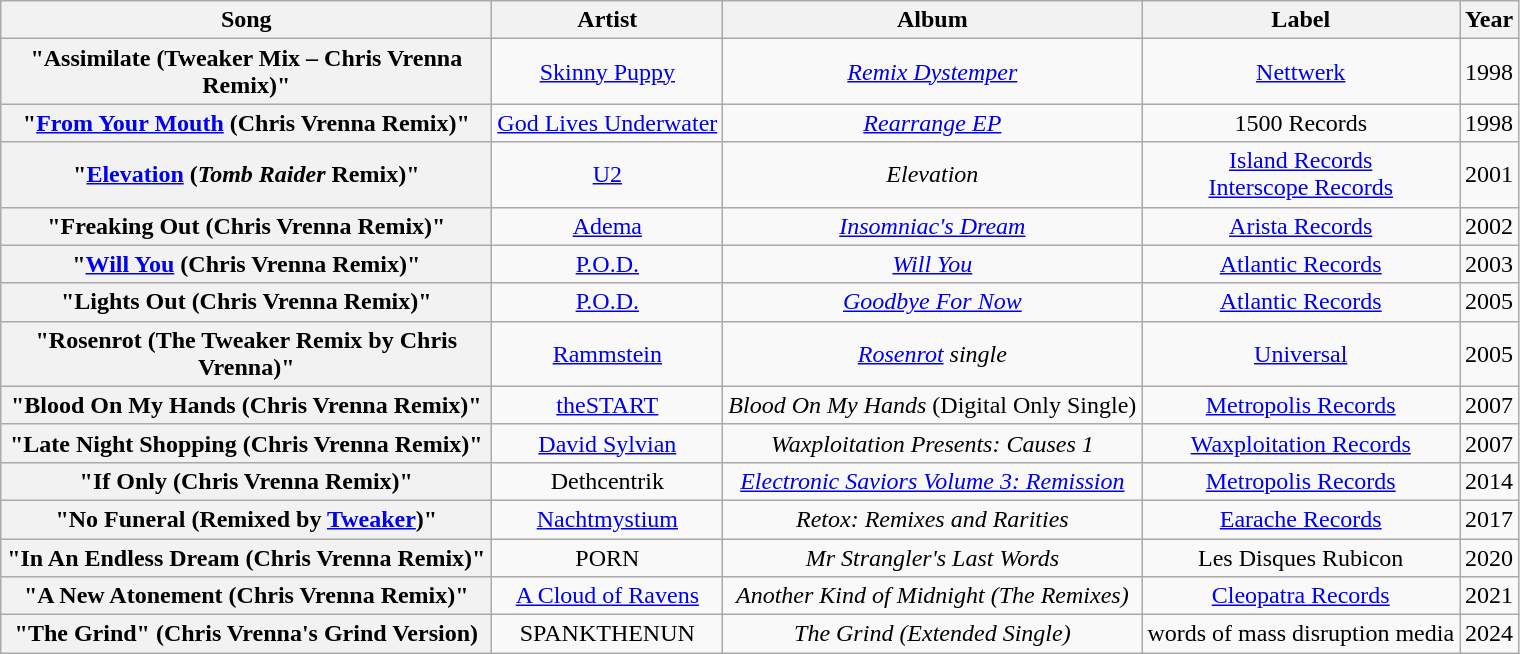<table class="wikitable plainrowheaders" style="text-align:center;">
<tr>
<th scope="col" style="width:20em;">Song</th>
<th scope="col">Artist</th>
<th scope="col" style="width:17em;">Album</th>
<th scope="col">Label</th>
<th scope="col">Year</th>
</tr>
<tr>
<th scope="row">"Assimilate (Tweaker Mix – Chris Vrenna Remix)"</th>
<td><a href='#'>Skinny Puppy</a></td>
<td><em><a href='#'>Remix Dystemper</a></em></td>
<td><a href='#'>Nettwerk</a></td>
<td>1998</td>
</tr>
<tr>
<th scope="row">"<a href='#'>From Your Mouth</a> (Chris Vrenna Remix)"</th>
<td><a href='#'>God Lives Underwater</a></td>
<td><a href='#'><em>Rearrange EP</em></a></td>
<td>1500 Records</td>
<td>1998</td>
</tr>
<tr>
<th scope="row">"<a href='#'>Elevation</a> (<em>Tomb Raider</em> Remix)"</th>
<td><a href='#'>U2</a></td>
<td><em>Elevation</em></td>
<td><a href='#'>Island Records</a><br><a href='#'>Interscope Records</a></td>
<td>2001</td>
</tr>
<tr>
<th scope="row">"Freaking Out (Chris Vrenna Remix)"</th>
<td><a href='#'>Adema</a></td>
<td><em><a href='#'>Insomniac's Dream</a></em></td>
<td><a href='#'>Arista Records</a></td>
<td>2002</td>
</tr>
<tr>
<th scope="row">"<a href='#'>Will You</a> (Chris Vrenna Remix)"</th>
<td><a href='#'>P.O.D.</a></td>
<td><a href='#'><em>Will You</em></a></td>
<td><a href='#'>Atlantic Records</a></td>
<td>2003</td>
</tr>
<tr>
<th scope="row">"Lights Out (Chris Vrenna Remix)"</th>
<td><a href='#'>P.O.D.</a></td>
<td><a href='#'><em>Goodbye For Now</em></a></td>
<td><a href='#'>Atlantic Records</a></td>
<td>2005</td>
</tr>
<tr>
<th scope="row">"Rosenrot (The Tweaker Remix by Chris Vrenna)"</th>
<td><a href='#'>Rammstein</a></td>
<td><em><a href='#'>Rosenrot</a> single</em></td>
<td><a href='#'>Universal</a></td>
<td>2005</td>
</tr>
<tr>
<th scope="row">"Blood On My Hands (Chris Vrenna Remix)"</th>
<td><a href='#'>theSTART</a></td>
<td><em>Blood On My Hands</em> (Digital Only Single)</td>
<td><a href='#'>Metropolis Records</a></td>
<td>2007</td>
</tr>
<tr>
<th scope="row">"Late Night Shopping (Chris Vrenna Remix)"</th>
<td><a href='#'>David Sylvian</a></td>
<td><em>Waxploitation Presents: Causes 1</em></td>
<td><a href='#'>Waxploitation Records</a></td>
<td>2007</td>
</tr>
<tr>
<th scope="row">"If Only (Chris Vrenna Remix)"</th>
<td>Dethcentrik</td>
<td><em><a href='#'>Electronic Saviors Volume 3: Remission</a></em></td>
<td><a href='#'>Metropolis Records</a></td>
<td>2014</td>
</tr>
<tr>
<th scope="row">"No Funeral (Remixed by <a href='#'>Tweaker</a>)"</th>
<td><a href='#'>Nachtmystium</a></td>
<td><em>Retox: Remixes and Rarities</em></td>
<td><a href='#'>Earache Records</a></td>
<td>2017</td>
</tr>
<tr>
<th scope="row">"In An Endless Dream (Chris Vrenna Remix)"</th>
<td>PORN</td>
<td><em>Mr Strangler's Last Words</em></td>
<td>Les Disques Rubicon</td>
<td>2020</td>
</tr>
<tr>
<th scope="row">"A New Atonement (Chris Vrenna Remix)"</th>
<td><a href='#'>A Cloud of Ravens</a></td>
<td><em>Another Kind of Midnight (The Remixes)</em></td>
<td><a href='#'>Cleopatra Records</a></td>
<td>2021</td>
</tr>
<tr>
<th scope="row">"The Grind" (Chris Vrenna's Grind Version)</th>
<td>SPANKTHENUN</td>
<td><em>The Grind (Extended Single)</em></td>
<td>words of mass disruption media</td>
<td>2024</td>
</tr>
</table>
